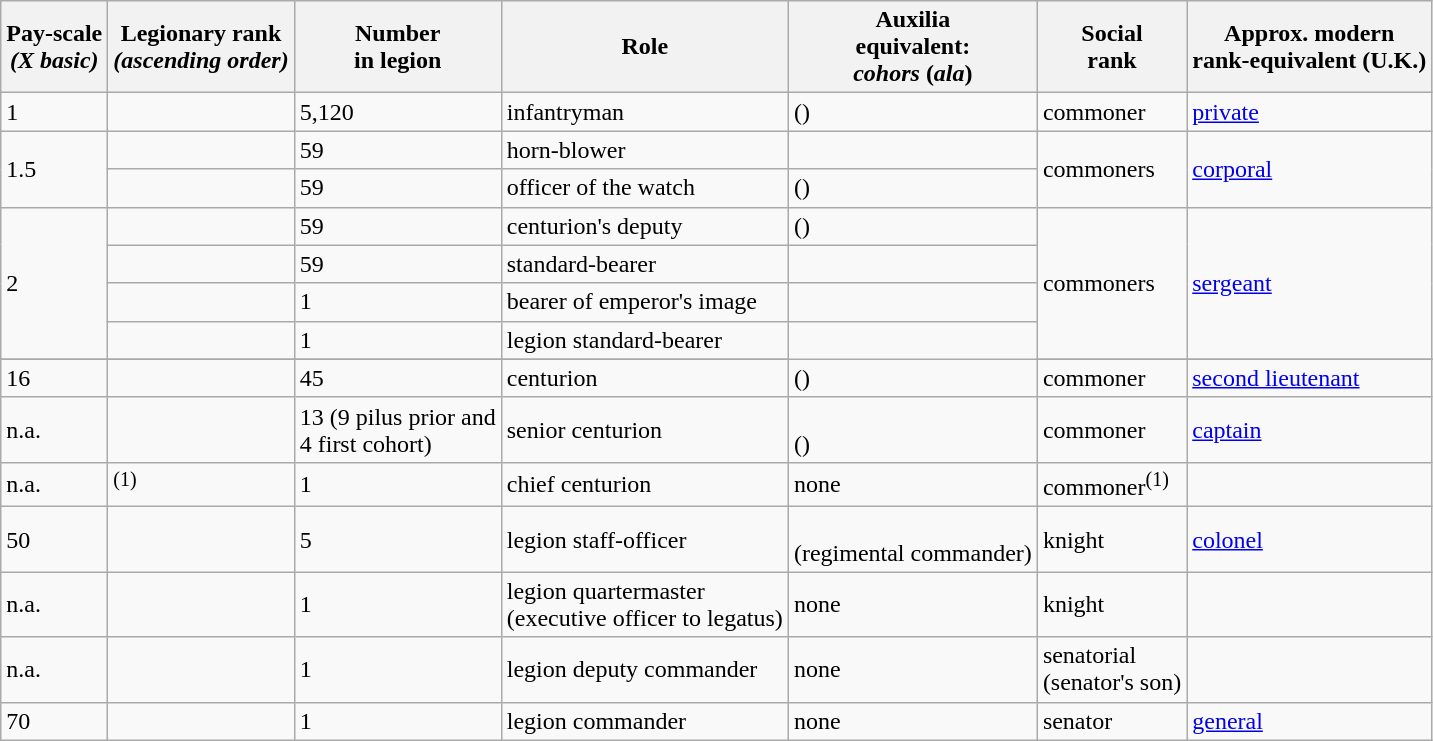<table class = wikitable>
<tr>
<th>Pay-scale<br><em>(X basic)</em></th>
<th>Legionary rank<br><em>(ascending order)</em></th>
<th>Number<br>in legion</th>
<th>Role</th>
<th>Auxilia<br>equivalent:<br><em>cohors</em> (<em>ala</em>)</th>
<th>Social<br>rank</th>
<th>Approx. modern<br>rank-equivalent (U.K.)  </th>
</tr>
<tr>
<td>1</td>
<td></td>
<td>5,120</td>
<td>infantryman</td>
<td> ()</td>
<td>commoner</td>
<td><a href='#'>private</a></td>
</tr>
<tr>
<td rowspan=2>1.5</td>
<td></td>
<td>59</td>
<td>horn-blower</td>
<td></td>
<td rowspan=2>commoners</td>
<td rowspan=2><a href='#'>corporal</a></td>
</tr>
<tr>
<td></td>
<td>59</td>
<td>officer of the watch</td>
<td> ()</td>
</tr>
<tr>
<td rowspan=4>2</td>
<td></td>
<td>59</td>
<td>centurion's deputy</td>
<td> ()</td>
<td rowspan=4>commoners</td>
<td rowspan=4><a href='#'>sergeant</a></td>
</tr>
<tr>
<td></td>
<td>59</td>
<td> standard-bearer</td>
<td></td>
</tr>
<tr>
<td></td>
<td>1</td>
<td>bearer of emperor's image</td>
<td></td>
</tr>
<tr>
<td></td>
<td>1</td>
<td>legion standard-bearer</td>
</tr>
<tr – - – (>
</tr>
<tr>
<td>16</td>
<td></td>
<td>45</td>
<td>centurion</td>
<td> ()</td>
<td>commoner</td>
<td><a href='#'>second lieutenant</a></td>
</tr>
<tr>
<td>n.a.</td>
<td></td>
<td>13 (9 pilus prior and<br>4 first cohort)</td>
<td>senior centurion</td>
<td><br>()</td>
<td>commoner</td>
<td><a href='#'>captain</a></td>
</tr>
<tr>
<td>n.a.</td>
<td><sup>(1)</sup></td>
<td>1</td>
<td>chief centurion</td>
<td>none</td>
<td>commoner<sup>(1)</sup></td>
<td></td>
</tr>
<tr>
<td>50</td>
<td></td>
<td>5</td>
<td>legion staff-officer</td>
<td><br>(regimental commander)</td>
<td>knight</td>
<td><a href='#'>colonel</a></td>
</tr>
<tr>
<td>n.a.</td>
<td></td>
<td>1</td>
<td>legion quartermaster<br>(executive officer to legatus)</td>
<td>none</td>
<td>knight</td>
<td></td>
</tr>
<tr>
<td>n.a.</td>
<td></td>
<td>1</td>
<td>legion deputy commander</td>
<td>none</td>
<td>senatorial<br>(senator's son)</td>
<td></td>
</tr>
<tr>
<td>70</td>
<td></td>
<td>1</td>
<td>legion commander</td>
<td>none</td>
<td>senator</td>
<td><a href='#'>general</a></td>
</tr>
</table>
